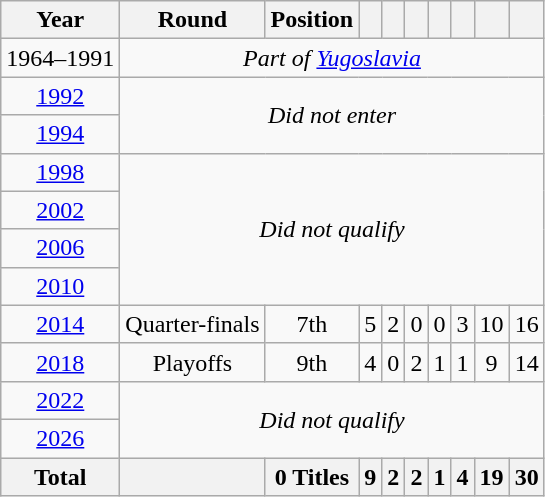<table class="wikitable" style="text-align: center;">
<tr>
<th>Year</th>
<th>Round</th>
<th>Position</th>
<th></th>
<th></th>
<th></th>
<th></th>
<th></th>
<th></th>
<th></th>
</tr>
<tr>
<td>1964–1991</td>
<td colspan=9><em>Part of <a href='#'>Yugoslavia</a></em></td>
</tr>
<tr>
<td> <a href='#'>1992</a></td>
<td colspan="9" rowspan="2"><em>Did not enter</em></td>
</tr>
<tr>
<td> <a href='#'>1994</a></td>
</tr>
<tr>
<td> <a href='#'>1998</a></td>
<td colspan="9" rowspan="4"><em>Did not qualify</em></td>
</tr>
<tr>
<td>  <a href='#'>2002</a></td>
</tr>
<tr>
<td>  <a href='#'>2006</a></td>
</tr>
<tr>
<td>  <a href='#'>2010</a></td>
</tr>
<tr>
<td> <a href='#'>2014</a></td>
<td>Quarter-finals</td>
<td>7th</td>
<td>5</td>
<td>2</td>
<td>0</td>
<td>0</td>
<td>3</td>
<td>10</td>
<td>16</td>
</tr>
<tr>
<td> <a href='#'>2018</a></td>
<td>Playoffs</td>
<td>9th</td>
<td>4</td>
<td>0</td>
<td>2</td>
<td>1</td>
<td>1</td>
<td>9</td>
<td>14</td>
</tr>
<tr>
<td> <a href='#'>2022</a></td>
<td colspan="9" rowspan="2"><em>Did not qualify</em></td>
</tr>
<tr>
<td> <a href='#'>2026</a></td>
</tr>
<tr>
<th>Total</th>
<th></th>
<th>0 Titles</th>
<th>9</th>
<th>2</th>
<th>2</th>
<th>1</th>
<th>4</th>
<th>19</th>
<th>30</th>
</tr>
</table>
